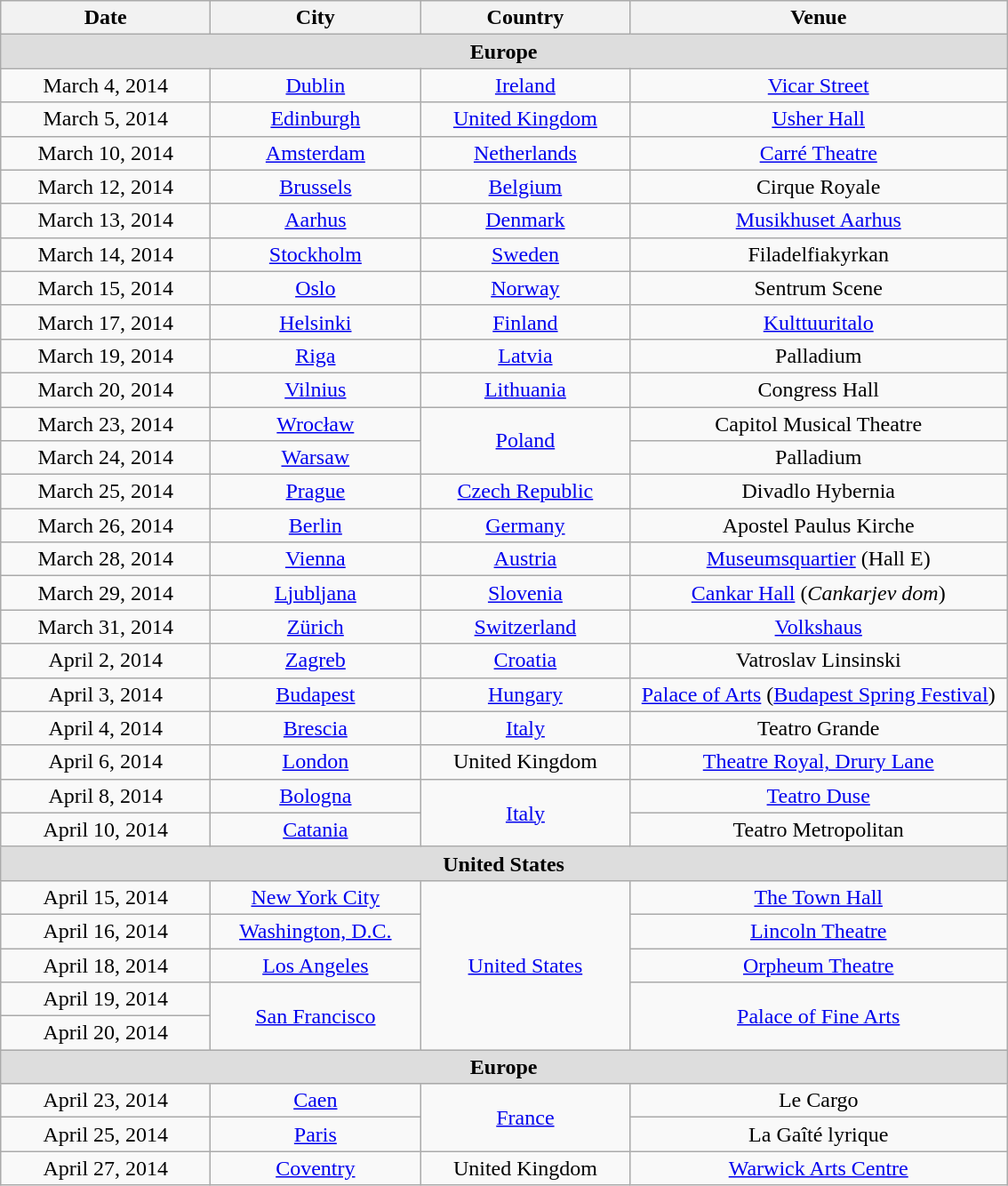<table class="wikitable" style="text-align:center;">
<tr>
<th width="150">Date</th>
<th width="150">City</th>
<th width="150">Country</th>
<th width="275">Venue</th>
</tr>
<tr style="background:#ddd;">
<td colspan="4"><strong>Europe</strong></td>
</tr>
<tr>
<td>March 4, 2014</td>
<td><a href='#'>Dublin</a></td>
<td><a href='#'>Ireland</a></td>
<td><a href='#'>Vicar Street</a></td>
</tr>
<tr>
<td>March 5, 2014</td>
<td><a href='#'>Edinburgh</a></td>
<td><a href='#'>United Kingdom</a></td>
<td><a href='#'>Usher Hall</a></td>
</tr>
<tr>
<td>March 10, 2014</td>
<td><a href='#'>Amsterdam</a></td>
<td><a href='#'>Netherlands</a></td>
<td><a href='#'>Carré Theatre</a></td>
</tr>
<tr>
<td>March 12, 2014</td>
<td><a href='#'>Brussels</a></td>
<td><a href='#'>Belgium</a></td>
<td>Cirque Royale</td>
</tr>
<tr>
<td>March 13, 2014</td>
<td><a href='#'>Aarhus</a></td>
<td><a href='#'>Denmark</a></td>
<td><a href='#'>Musikhuset Aarhus</a></td>
</tr>
<tr>
<td>March 14, 2014</td>
<td><a href='#'>Stockholm</a></td>
<td><a href='#'>Sweden</a></td>
<td>Filadelfiakyrkan</td>
</tr>
<tr>
<td>March 15, 2014</td>
<td><a href='#'>Oslo</a></td>
<td><a href='#'>Norway</a></td>
<td>Sentrum Scene</td>
</tr>
<tr>
<td>March 17, 2014</td>
<td><a href='#'>Helsinki</a></td>
<td><a href='#'>Finland</a></td>
<td><a href='#'>Kulttuuritalo</a></td>
</tr>
<tr>
<td>March 19, 2014</td>
<td><a href='#'>Riga</a></td>
<td><a href='#'>Latvia</a></td>
<td>Palladium</td>
</tr>
<tr>
<td>March 20, 2014</td>
<td><a href='#'>Vilnius</a></td>
<td><a href='#'>Lithuania</a></td>
<td>Congress Hall</td>
</tr>
<tr>
<td>March 23, 2014</td>
<td><a href='#'>Wrocław</a></td>
<td rowspan="2"><a href='#'>Poland</a></td>
<td>Capitol Musical Theatre</td>
</tr>
<tr>
<td>March 24, 2014</td>
<td><a href='#'>Warsaw</a></td>
<td>Palladium</td>
</tr>
<tr>
<td>March 25, 2014</td>
<td><a href='#'>Prague</a></td>
<td><a href='#'>Czech Republic</a></td>
<td>Divadlo Hybernia</td>
</tr>
<tr>
<td>March 26, 2014</td>
<td><a href='#'>Berlin</a></td>
<td><a href='#'>Germany</a></td>
<td>Apostel Paulus Kirche</td>
</tr>
<tr>
<td>March 28, 2014</td>
<td><a href='#'>Vienna</a></td>
<td><a href='#'>Austria</a></td>
<td><a href='#'>Museumsquartier</a> (Hall E)</td>
</tr>
<tr>
<td>March 29, 2014</td>
<td><a href='#'>Ljubljana</a></td>
<td><a href='#'>Slovenia</a></td>
<td><a href='#'>Cankar Hall</a> (<em>Cankarjev dom</em>)</td>
</tr>
<tr>
<td>March 31, 2014</td>
<td><a href='#'>Zürich</a></td>
<td><a href='#'>Switzerland</a></td>
<td><a href='#'>Volkshaus</a></td>
</tr>
<tr>
<td>April 2, 2014</td>
<td><a href='#'>Zagreb</a></td>
<td><a href='#'>Croatia</a></td>
<td>Vatroslav Linsinski</td>
</tr>
<tr>
<td>April 3, 2014</td>
<td><a href='#'>Budapest</a></td>
<td><a href='#'>Hungary</a></td>
<td><a href='#'>Palace of Arts</a> (<a href='#'>Budapest Spring Festival</a>)</td>
</tr>
<tr>
<td>April 4, 2014</td>
<td><a href='#'>Brescia</a></td>
<td><a href='#'>Italy</a></td>
<td>Teatro Grande</td>
</tr>
<tr>
<td>April 6, 2014</td>
<td><a href='#'>London</a></td>
<td>United Kingdom</td>
<td><a href='#'>Theatre Royal, Drury Lane</a></td>
</tr>
<tr>
<td>April 8, 2014</td>
<td><a href='#'>Bologna</a></td>
<td rowspan="2"><a href='#'>Italy</a></td>
<td><a href='#'>Teatro Duse</a></td>
</tr>
<tr>
<td>April 10, 2014</td>
<td><a href='#'>Catania</a></td>
<td>Teatro Metropolitan</td>
</tr>
<tr style="background:#ddd;">
<td colspan="4"><strong>United States</strong></td>
</tr>
<tr>
<td>April 15, 2014</td>
<td><a href='#'>New York City</a></td>
<td rowspan="5"><a href='#'>United States</a></td>
<td><a href='#'>The Town Hall</a></td>
</tr>
<tr>
<td>April 16, 2014</td>
<td><a href='#'>Washington, D.C.</a></td>
<td><a href='#'>Lincoln Theatre</a></td>
</tr>
<tr>
<td>April 18, 2014</td>
<td><a href='#'>Los Angeles</a></td>
<td><a href='#'>Orpheum Theatre</a></td>
</tr>
<tr>
<td>April 19, 2014</td>
<td rowspan="2"><a href='#'>San Francisco</a></td>
<td rowspan="2"><a href='#'>Palace of Fine Arts </a></td>
</tr>
<tr>
<td>April 20, 2014</td>
</tr>
<tr style="background:#ddd;">
<td colspan="4"><strong>Europe</strong></td>
</tr>
<tr>
<td>April 23, 2014</td>
<td><a href='#'>Caen</a></td>
<td rowspan="2"><a href='#'>France</a></td>
<td>Le Cargo</td>
</tr>
<tr>
<td>April 25, 2014</td>
<td><a href='#'>Paris</a></td>
<td>La Gaîté lyrique</td>
</tr>
<tr>
<td>April 27, 2014</td>
<td><a href='#'>Coventry</a></td>
<td>United Kingdom</td>
<td><a href='#'>Warwick Arts Centre</a></td>
</tr>
</table>
